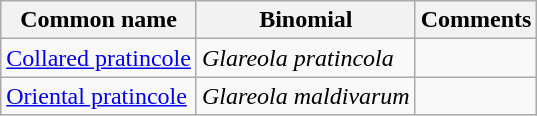<table class="wikitable">
<tr>
<th>Common name</th>
<th>Binomial</th>
<th>Comments</th>
</tr>
<tr>
<td><a href='#'>Collared pratincole</a></td>
<td><em>Glareola pratincola</em></td>
<td></td>
</tr>
<tr>
<td><a href='#'>Oriental pratincole</a></td>
<td><em>Glareola maldivarum</em></td>
<td></td>
</tr>
</table>
